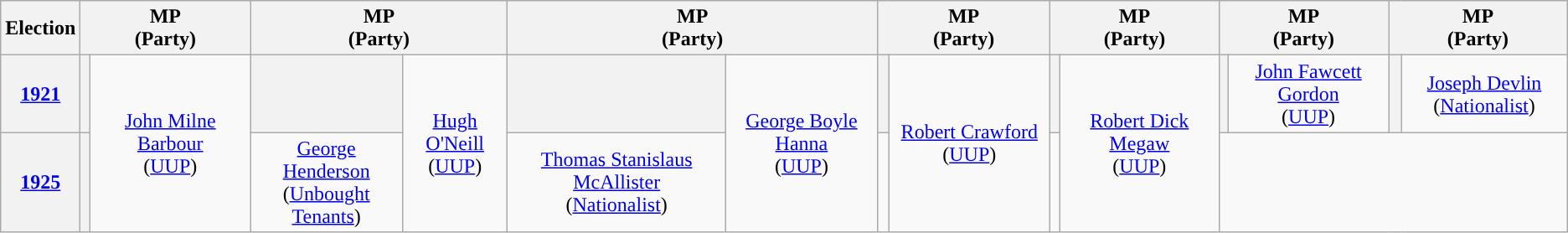<table class="wikitable" style="text-align:center">
<tr>
<th>Election</th>
<th scope="col" width="150" colspan = "2">MP<br> (Party)</th>
<th scope="col" width="150" colspan = "2">MP<br> (Party)</th>
<th scope="col" width="150" colspan = "2">MP<br> (Party)</th>
<th scope="col" width="150" colspan = "2">MP<br> (Party)</th>
<th scope="col" width="150" colspan = "2">MP<br> (Party)</th>
<th scope="col" width="150" colspan = "2">MP<br> (Party)</th>
<th scope="col" width="150" colspan = "2">MP<br> (Party)</th>
</tr>
<tr>
<th><a href='#'>1921</a></th>
<th style="background-color: "></th>
<td rowspan="2"><a href='#'>John Milne Barbour</a><br> (<a href='#'>UUP</a>)</td>
<th style="background-color: "></th>
<td rowspan="2"><a href='#'>Hugh O'Neill</a><br> (<a href='#'>UUP</a>)</td>
<th style="background-color: "></th>
<td rowspan="2"><a href='#'>George Boyle Hanna</a><br> (<a href='#'>UUP</a>)</td>
<th style="background-color: "></th>
<td rowspan="2"><a href='#'>Robert Crawford</a><br> (<a href='#'>UUP</a>)</td>
<th style="background-color: "></th>
<td rowspan="2"><a href='#'>Robert Dick Megaw</a><br> (<a href='#'>UUP</a>)</td>
<th style="background-color: "></th>
<td rowspan="1"><a href='#'>John Fawcett Gordon</a><br> (<a href='#'>UUP</a>)</td>
<th style="background-color: "></th>
<td rowspan="1"><a href='#'>Joseph Devlin</a><br> (<a href='#'>Nationalist</a>)</td>
</tr>
<tr>
<th><a href='#'>1925</a></th>
<th style="background-color: "></th>
<td><a href='#'>George Henderson</a><br> (<a href='#'>Unbought Tenants</a>)</td>
<td><a href='#'>Thomas Stanislaus McAllister</a><br> (<a href='#'>Nationalist</a>)</td>
</tr>
</table>
